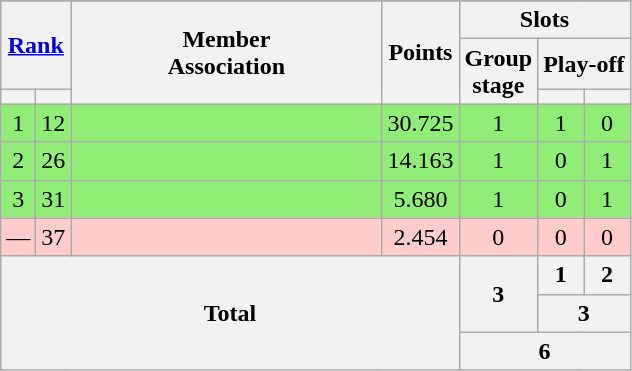<table class="wikitable" style="text-align:center">
<tr>
</tr>
<tr>
<th colspan=2 rowspan=2><a href='#'>Rank</a></th>
<th rowspan=3 width=200>Member<br>Association</th>
<th rowspan=3>Points</th>
<th colspan=4>Slots</th>
</tr>
<tr>
<th rowspan=2>Group<br>stage</th>
<th colspan=3>Play-off</th>
</tr>
<tr>
<th></th>
<th></th>
<th></th>
<th></th>
</tr>
<tr bgcolor=#90ee77>
<td>1</td>
<td>12</td>
<td align=left></td>
<td>30.725</td>
<td>1</td>
<td>1</td>
<td>0</td>
</tr>
<tr bgcolor=#90ee77>
<td>2</td>
<td>26</td>
<td align=left></td>
<td>14.163</td>
<td>1</td>
<td>0</td>
<td>1</td>
</tr>
<tr bgcolor=#90ee77>
<td>3</td>
<td>31</td>
<td align=left></td>
<td>5.680</td>
<td>1</td>
<td>0</td>
<td>1</td>
</tr>
<tr bgcolor=#ffcccc>
<td>—</td>
<td>37</td>
<td align=left></td>
<td>2.454</td>
<td>0</td>
<td>0</td>
<td>0</td>
</tr>
<tr>
<th colspan=4 rowspan=3>Total</th>
<th rowspan=2>3</th>
<th>1</th>
<th>2</th>
</tr>
<tr>
<th colspan=2>3</th>
</tr>
<tr>
<th colspan=3>6</th>
</tr>
</table>
